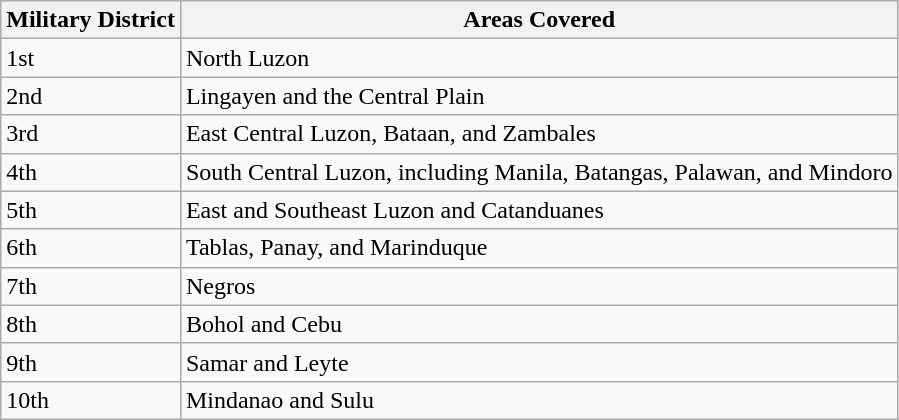<table class="wikitable">
<tr>
<th>Military District</th>
<th>Areas Covered</th>
</tr>
<tr>
<td>1st</td>
<td>North Luzon</td>
</tr>
<tr>
<td>2nd</td>
<td>Lingayen and the Central Plain</td>
</tr>
<tr>
<td>3rd</td>
<td>East Central Luzon, Bataan, and Zambales</td>
</tr>
<tr>
<td>4th</td>
<td>South Central Luzon, including Manila, Batangas, Palawan, and Mindoro</td>
</tr>
<tr>
<td>5th</td>
<td>East and Southeast Luzon and Catanduanes</td>
</tr>
<tr>
<td>6th</td>
<td>Tablas, Panay, and Marinduque</td>
</tr>
<tr>
<td>7th</td>
<td>Negros</td>
</tr>
<tr>
<td>8th</td>
<td>Bohol and Cebu</td>
</tr>
<tr>
<td>9th</td>
<td>Samar and Leyte</td>
</tr>
<tr>
<td>10th</td>
<td>Mindanao and Sulu</td>
</tr>
</table>
